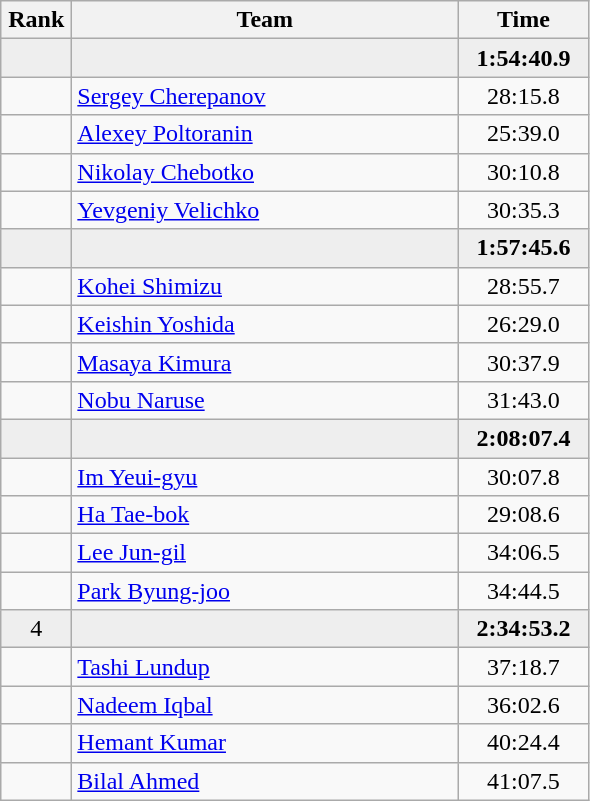<table class=wikitable style="text-align:center">
<tr>
<th width=40>Rank</th>
<th width=250>Team</th>
<th width=80>Time</th>
</tr>
<tr bgcolor=eeeeee>
<td></td>
<td align=left></td>
<td><strong>1:54:40.9</strong></td>
</tr>
<tr>
<td></td>
<td align=left><a href='#'>Sergey Cherepanov</a></td>
<td>28:15.8</td>
</tr>
<tr>
<td></td>
<td align=left><a href='#'>Alexey Poltoranin</a></td>
<td>25:39.0</td>
</tr>
<tr>
<td></td>
<td align=left><a href='#'>Nikolay Chebotko</a></td>
<td>30:10.8</td>
</tr>
<tr>
<td></td>
<td align=left><a href='#'>Yevgeniy Velichko</a></td>
<td>30:35.3</td>
</tr>
<tr bgcolor=eeeeee>
<td></td>
<td align=left></td>
<td><strong>1:57:45.6</strong></td>
</tr>
<tr>
<td></td>
<td align=left><a href='#'>Kohei Shimizu</a></td>
<td>28:55.7</td>
</tr>
<tr>
<td></td>
<td align=left><a href='#'>Keishin Yoshida</a></td>
<td>26:29.0</td>
</tr>
<tr>
<td></td>
<td align=left><a href='#'>Masaya Kimura</a></td>
<td>30:37.9</td>
</tr>
<tr>
<td></td>
<td align=left><a href='#'>Nobu Naruse</a></td>
<td>31:43.0</td>
</tr>
<tr bgcolor=eeeeee>
<td></td>
<td align=left></td>
<td><strong>2:08:07.4</strong></td>
</tr>
<tr>
<td></td>
<td align=left><a href='#'>Im Yeui-gyu</a></td>
<td>30:07.8</td>
</tr>
<tr>
<td></td>
<td align=left><a href='#'>Ha Tae-bok</a></td>
<td>29:08.6</td>
</tr>
<tr>
<td></td>
<td align=left><a href='#'>Lee Jun-gil</a></td>
<td>34:06.5</td>
</tr>
<tr>
<td></td>
<td align=left><a href='#'>Park Byung-joo</a></td>
<td>34:44.5</td>
</tr>
<tr bgcolor=eeeeee>
<td>4</td>
<td align=left></td>
<td><strong>2:34:53.2</strong></td>
</tr>
<tr>
<td></td>
<td align=left><a href='#'>Tashi Lundup</a></td>
<td>37:18.7</td>
</tr>
<tr>
<td></td>
<td align=left><a href='#'>Nadeem Iqbal</a></td>
<td>36:02.6</td>
</tr>
<tr>
<td></td>
<td align=left><a href='#'>Hemant Kumar</a></td>
<td>40:24.4</td>
</tr>
<tr>
<td></td>
<td align=left><a href='#'>Bilal Ahmed</a></td>
<td>41:07.5</td>
</tr>
</table>
